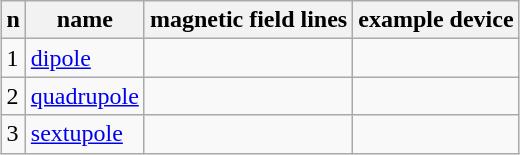<table class="wikitable" style="margin: 1em auto 1em auto;">
<tr>
<th>n</th>
<th>name</th>
<th>magnetic field lines</th>
<th>example device</th>
</tr>
<tr>
<td>1</td>
<td><a href='#'>dipole</a></td>
<td></td>
<td></td>
</tr>
<tr>
<td>2</td>
<td><a href='#'>quadrupole</a></td>
<td></td>
<td></td>
</tr>
<tr>
<td>3</td>
<td><a href='#'>sextupole</a></td>
<td></td>
<td></td>
</tr>
</table>
